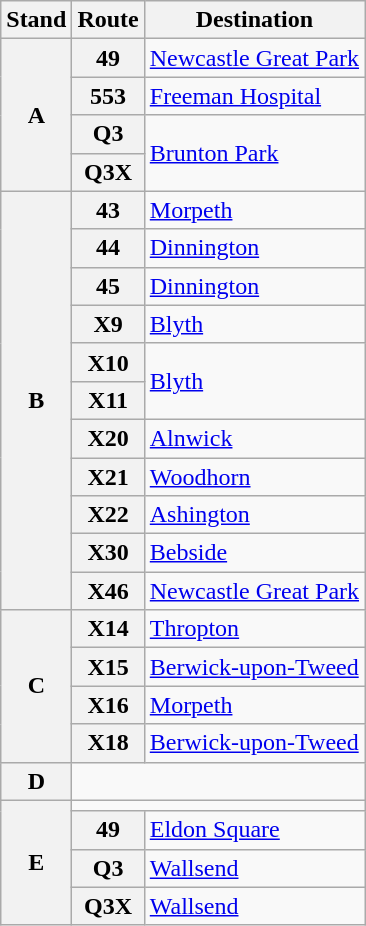<table class="wikitable sortable mw-collapsible mw-collapsed">
<tr>
<th><strong>Stand</strong></th>
<th><strong>Route</strong></th>
<th><strong>Destination</strong></th>
</tr>
<tr>
<th rowspan="4">A</th>
<th>49</th>
<td><a href='#'>Newcastle Great Park</a><br></td>
</tr>
<tr>
<th>553</th>
<td><a href='#'>Freeman Hospital</a><br></td>
</tr>
<tr>
<th>Q3</th>
<td rowspan="2"><a href='#'>Brunton Park</a></td>
</tr>
<tr>
<th>Q3X</th>
</tr>
<tr>
<th rowspan="11">B</th>
<th>43</th>
<td><a href='#'>Morpeth</a>  <br></td>
</tr>
<tr>
<th>44</th>
<td><a href='#'>Dinnington</a><br></td>
</tr>
<tr>
<th>45</th>
<td><a href='#'>Dinnington</a><br></td>
</tr>
<tr>
<th>X9</th>
<td><a href='#'>Blyth</a><br></td>
</tr>
<tr>
<th>X10</th>
<td rowspan="2"><a href='#'>Blyth</a> <br></td>
</tr>
<tr>
<th>X11</th>
</tr>
<tr>
<th>X20</th>
<td><a href='#'>Alnwick</a> <br></td>
</tr>
<tr>
<th>X21</th>
<td><a href='#'>Woodhorn</a><br></td>
</tr>
<tr>
<th>X22</th>
<td><a href='#'>Ashington</a> <br></td>
</tr>
<tr>
<th>X30</th>
<td><a href='#'>Bebside</a><br></td>
</tr>
<tr>
<th>X46</th>
<td><a href='#'>Newcastle Great Park</a><br></td>
</tr>
<tr>
<th rowspan="4">C</th>
<th>X14</th>
<td><a href='#'>Thropton</a><br></td>
</tr>
<tr>
<th>X15</th>
<td><a href='#'>Berwick-upon-Tweed</a> <br></td>
</tr>
<tr>
<th>X16</th>
<td><a href='#'>Morpeth</a>  <br></td>
</tr>
<tr>
<th>X18</th>
<td><a href='#'>Berwick-upon-Tweed</a> <br></td>
</tr>
<tr>
<th>D</th>
<td colspan="2"></td>
</tr>
<tr>
<th rowspan="4">E</th>
<td colspan="2"></td>
</tr>
<tr>
<th>49</th>
<td><a href='#'>Eldon Square</a>  <br></td>
</tr>
<tr>
<th>Q3</th>
<td><a href='#'>Wallsend</a>  <br></td>
</tr>
<tr>
<th>Q3X</th>
<td><a href='#'>Wallsend</a>  <br></td>
</tr>
</table>
